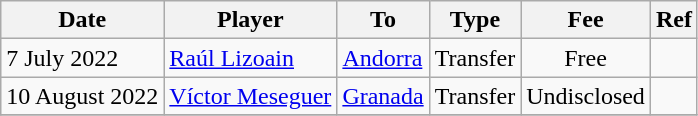<table class="wikitable">
<tr>
<th>Date</th>
<th>Player</th>
<th>To</th>
<th>Type</th>
<th>Fee</th>
<th>Ref</th>
</tr>
<tr>
<td>7 July 2022</td>
<td> <a href='#'>Raúl Lizoain</a></td>
<td><a href='#'>Andorra</a></td>
<td align=center>Transfer</td>
<td align=center>Free</td>
<td align=center></td>
</tr>
<tr>
<td>10 August 2022</td>
<td> <a href='#'>Víctor Meseguer</a></td>
<td><a href='#'>Granada</a></td>
<td align=center>Transfer</td>
<td align=center>Undisclosed</td>
<td align=center></td>
</tr>
<tr>
</tr>
</table>
